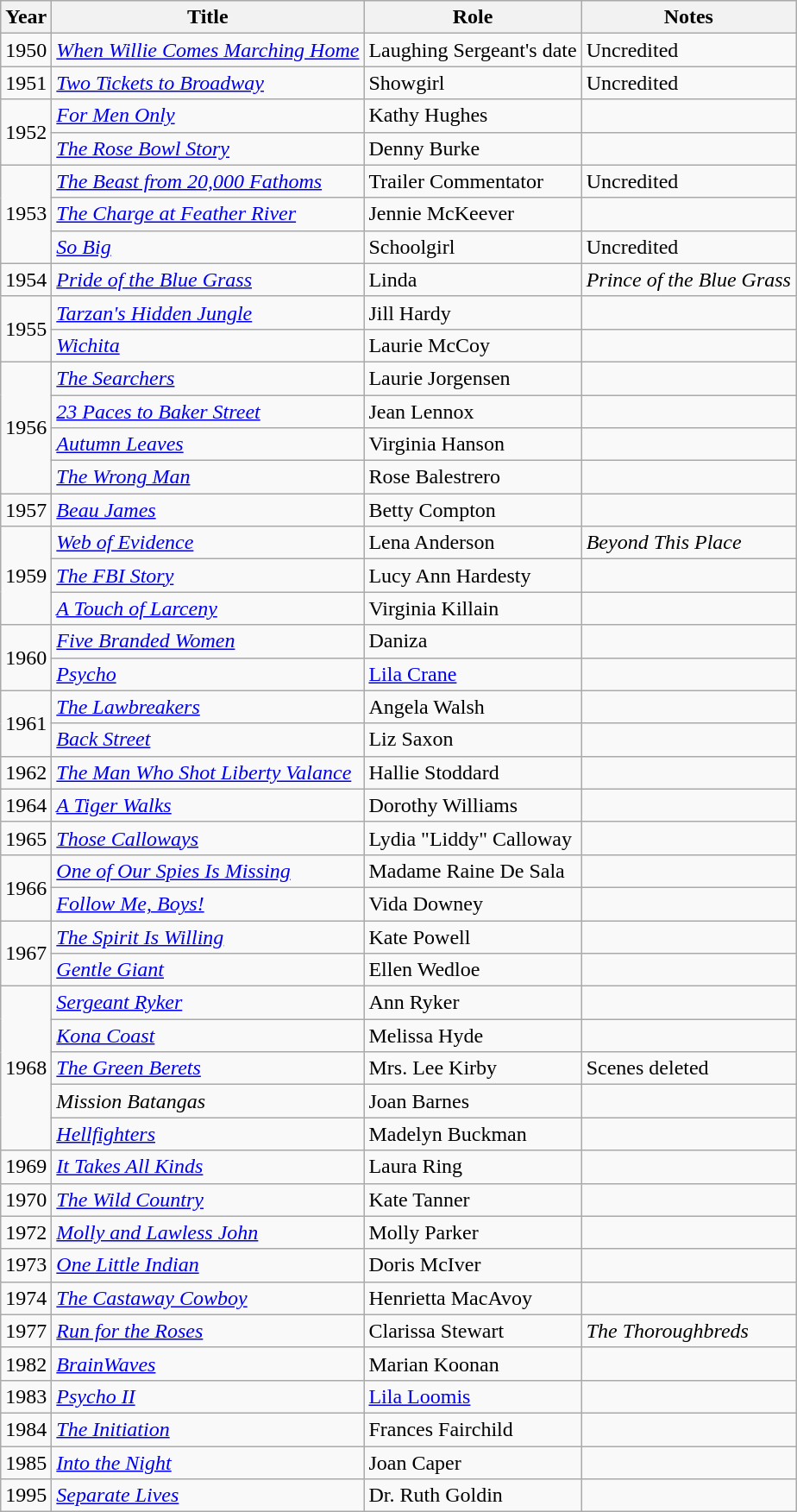<table class="wikitable sortable">
<tr>
<th>Year</th>
<th>Title</th>
<th>Role</th>
<th class="unsortable">Notes</th>
</tr>
<tr>
<td>1950</td>
<td><em><a href='#'>When Willie Comes Marching Home</a></em></td>
<td>Laughing Sergeant's date</td>
<td>Uncredited</td>
</tr>
<tr>
<td>1951</td>
<td><em><a href='#'>Two Tickets to Broadway</a></em></td>
<td>Showgirl</td>
<td>Uncredited</td>
</tr>
<tr>
<td rowspan="2">1952</td>
<td><em><a href='#'>For Men Only</a></em></td>
<td>Kathy Hughes</td>
<td></td>
</tr>
<tr>
<td><em><a href='#'>The Rose Bowl Story</a></em></td>
<td>Denny Burke</td>
<td></td>
</tr>
<tr>
<td rowspan="3">1953</td>
<td><em><a href='#'>The Beast from 20,000 Fathoms</a></em></td>
<td>Trailer Commentator</td>
<td>Uncredited</td>
</tr>
<tr>
<td><em><a href='#'>The Charge at Feather River</a></em></td>
<td>Jennie McKeever</td>
<td></td>
</tr>
<tr>
<td><em><a href='#'>So Big</a></em></td>
<td>Schoolgirl</td>
<td>Uncredited</td>
</tr>
<tr>
<td>1954</td>
<td><em><a href='#'>Pride of the Blue Grass</a></em></td>
<td>Linda</td>
<td> <em>Prince of the Blue Grass</em></td>
</tr>
<tr>
<td rowspan="2">1955</td>
<td><em><a href='#'>Tarzan's Hidden Jungle</a></em></td>
<td>Jill Hardy</td>
<td></td>
</tr>
<tr>
<td><em><a href='#'>Wichita</a></em></td>
<td>Laurie McCoy</td>
<td></td>
</tr>
<tr>
<td rowspan="4">1956</td>
<td><em><a href='#'>The Searchers</a></em></td>
<td>Laurie Jorgensen</td>
<td></td>
</tr>
<tr>
<td><em><a href='#'>23 Paces to Baker Street</a></em></td>
<td>Jean Lennox</td>
<td></td>
</tr>
<tr>
<td><em><a href='#'>Autumn Leaves</a></em></td>
<td>Virginia Hanson</td>
<td></td>
</tr>
<tr>
<td><em><a href='#'>The Wrong Man</a></em></td>
<td>Rose Balestrero</td>
<td></td>
</tr>
<tr>
<td>1957</td>
<td><em><a href='#'>Beau James</a></em></td>
<td>Betty Compton</td>
<td></td>
</tr>
<tr>
<td rowspan="3">1959</td>
<td><em><a href='#'>Web of Evidence</a></em></td>
<td>Lena Anderson</td>
<td> <em>Beyond This Place</em></td>
</tr>
<tr>
<td><em><a href='#'>The FBI Story</a></em></td>
<td>Lucy Ann Hardesty</td>
<td></td>
</tr>
<tr>
<td><em><a href='#'>A Touch of Larceny</a></em></td>
<td>Virginia Killain</td>
<td></td>
</tr>
<tr>
<td rowspan="2">1960</td>
<td><em><a href='#'>Five Branded Women</a></em></td>
<td>Daniza</td>
<td></td>
</tr>
<tr>
<td><em><a href='#'>Psycho</a></em></td>
<td><a href='#'>Lila Crane</a></td>
<td></td>
</tr>
<tr>
<td rowspan="2">1961</td>
<td><em><a href='#'>The Lawbreakers</a></em></td>
<td>Angela Walsh</td>
<td></td>
</tr>
<tr>
<td><em><a href='#'>Back Street</a></em></td>
<td>Liz Saxon</td>
<td></td>
</tr>
<tr>
<td>1962</td>
<td><em><a href='#'>The Man Who Shot Liberty Valance</a></em></td>
<td>Hallie Stoddard</td>
<td></td>
</tr>
<tr>
<td>1964</td>
<td><em><a href='#'>A Tiger Walks</a></em></td>
<td>Dorothy Williams</td>
<td></td>
</tr>
<tr>
<td>1965</td>
<td><em><a href='#'>Those Calloways</a></em></td>
<td>Lydia "Liddy" Calloway</td>
<td></td>
</tr>
<tr>
<td rowspan="2">1966</td>
<td><em><a href='#'>One of Our Spies Is Missing</a></em></td>
<td>Madame Raine De Sala</td>
<td></td>
</tr>
<tr>
<td><em><a href='#'>Follow Me, Boys!</a></em></td>
<td>Vida Downey</td>
<td></td>
</tr>
<tr>
<td rowspan="2">1967</td>
<td><em><a href='#'>The Spirit Is Willing</a></em></td>
<td>Kate Powell</td>
<td></td>
</tr>
<tr>
<td><em><a href='#'>Gentle Giant</a></em></td>
<td>Ellen Wedloe</td>
<td></td>
</tr>
<tr>
<td rowspan="5">1968</td>
<td><em><a href='#'>Sergeant Ryker</a></em></td>
<td>Ann Ryker</td>
<td></td>
</tr>
<tr>
<td><em><a href='#'>Kona Coast</a></em></td>
<td>Melissa Hyde</td>
<td></td>
</tr>
<tr>
<td><em><a href='#'>The Green Berets</a></em></td>
<td>Mrs. Lee Kirby</td>
<td>Scenes deleted</td>
</tr>
<tr>
<td><em>Mission Batangas</em></td>
<td>Joan Barnes</td>
<td></td>
</tr>
<tr>
<td><em><a href='#'>Hellfighters</a></em></td>
<td>Madelyn Buckman</td>
<td></td>
</tr>
<tr>
<td>1969</td>
<td><em><a href='#'>It Takes All Kinds</a></em></td>
<td>Laura Ring</td>
<td></td>
</tr>
<tr>
<td>1970</td>
<td><em><a href='#'>The Wild Country</a></em></td>
<td>Kate Tanner</td>
<td></td>
</tr>
<tr>
<td>1972</td>
<td><em><a href='#'>Molly and Lawless John</a></em></td>
<td>Molly Parker</td>
<td></td>
</tr>
<tr>
<td>1973</td>
<td><em><a href='#'>One Little Indian</a></em></td>
<td>Doris McIver</td>
<td></td>
</tr>
<tr>
<td>1974</td>
<td><em><a href='#'>The Castaway Cowboy</a></em></td>
<td>Henrietta MacAvoy</td>
<td></td>
</tr>
<tr>
<td>1977</td>
<td><em><a href='#'>Run for the Roses</a></em></td>
<td>Clarissa Stewart</td>
<td> <em>The Thoroughbreds</em></td>
</tr>
<tr>
<td>1982</td>
<td><em><a href='#'>BrainWaves</a></em></td>
<td>Marian Koonan</td>
<td></td>
</tr>
<tr>
<td>1983</td>
<td><em><a href='#'>Psycho II</a></em></td>
<td><a href='#'>Lila Loomis</a></td>
<td></td>
</tr>
<tr>
<td>1984</td>
<td><em><a href='#'>The Initiation</a></em></td>
<td>Frances Fairchild</td>
<td></td>
</tr>
<tr>
<td>1985</td>
<td><em><a href='#'>Into the Night</a></em></td>
<td>Joan Caper</td>
<td></td>
</tr>
<tr>
<td>1995</td>
<td><em><a href='#'>Separate Lives</a></em></td>
<td>Dr. Ruth Goldin</td>
<td></td>
</tr>
</table>
